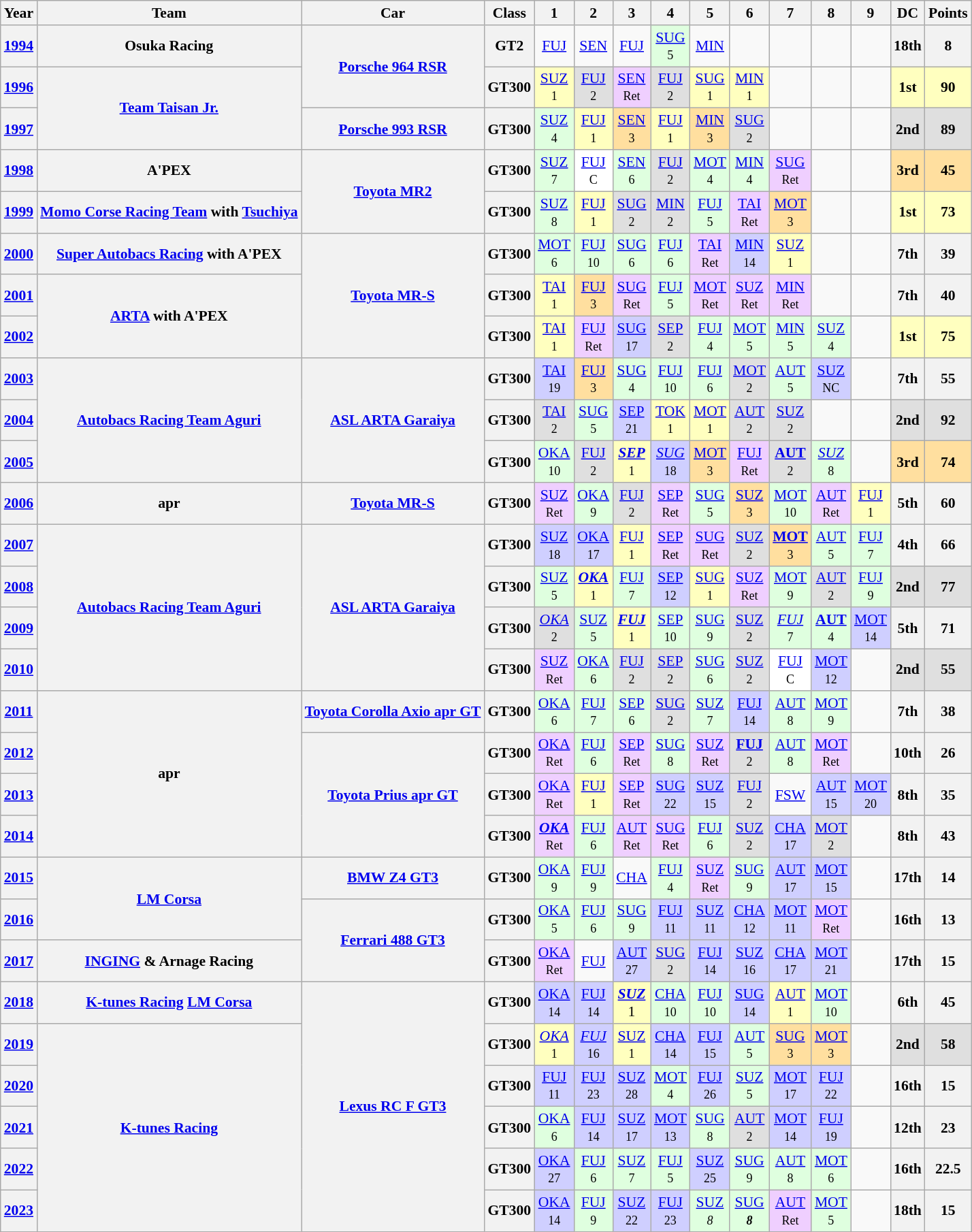<table class="wikitable" style="text-align:center; font-size:90%">
<tr>
<th>Year</th>
<th>Team</th>
<th>Car</th>
<th>Class</th>
<th>1</th>
<th>2</th>
<th>3</th>
<th>4</th>
<th>5</th>
<th>6</th>
<th>7</th>
<th>8</th>
<th>9</th>
<th>DC</th>
<th>Points</th>
</tr>
<tr>
<th><a href='#'>1994</a></th>
<th>Osuka Racing</th>
<th rowspan="2"><a href='#'>Porsche 964 RSR</a></th>
<th>GT2</th>
<td><a href='#'>FUJ</a></td>
<td><a href='#'>SEN</a></td>
<td><a href='#'>FUJ</a></td>
<td bgcolor="#dfffdf"><a href='#'>SUG</a><br><small>5</small></td>
<td><a href='#'>MIN</a></td>
<td></td>
<td></td>
<td></td>
<td></td>
<th>18th</th>
<th>8</th>
</tr>
<tr>
<th><a href='#'>1996</a></th>
<th rowspan="2"><a href='#'>Team Taisan Jr.</a></th>
<th>GT300</th>
<td bgcolor="#ffffbf"><a href='#'>SUZ</a><br><small>1</small></td>
<td bgcolor="#dfdfdf"><a href='#'>FUJ</a><br><small>2</small></td>
<td bgcolor="#efcfff"><a href='#'>SEN</a><br><small>Ret</small></td>
<td bgcolor="#dfdfdf"><a href='#'>FUJ</a><br><small>2</small></td>
<td bgcolor="#ffffbf"><a href='#'>SUG</a><br><small>1</small></td>
<td bgcolor="#ffffbf"><a href='#'>MIN</a><br><small>1</small></td>
<td></td>
<td></td>
<td></td>
<td bgcolor="#ffffbf"><strong>1st</strong></td>
<td bgcolor="#ffffbf"><strong>90</strong></td>
</tr>
<tr>
<th><a href='#'>1997</a></th>
<th><a href='#'>Porsche 993 RSR</a></th>
<th>GT300</th>
<td bgcolor="#dfffdf"><a href='#'>SUZ</a><br><small>4</small></td>
<td bgcolor="#ffffbf"><a href='#'>FUJ</a><br><small>1</small></td>
<td bgcolor="#ffdf9f"><a href='#'>SEN</a><br><small>3</small></td>
<td bgcolor="#ffffbf"><a href='#'>FUJ</a><br><small>1</small></td>
<td bgcolor="#ffdf9f"><a href='#'>MIN</a><br><small>3</small></td>
<td bgcolor="#dfdfdf"><a href='#'>SUG</a><br><small>2</small></td>
<td></td>
<td></td>
<td></td>
<td bgcolor="#dfdfdf"><strong>2nd</strong></td>
<td bgcolor="#dfdfdf"><strong>89</strong></td>
</tr>
<tr>
<th><a href='#'>1998</a></th>
<th>A'PEX</th>
<th rowspan="2"><a href='#'>Toyota MR2</a></th>
<th>GT300</th>
<td bgcolor="#dfffdf"><a href='#'>SUZ</a><br><small>7</small></td>
<td bgcolor="#ffffff"><a href='#'>FUJ</a><br><small>C</small></td>
<td bgcolor="#dfffdf"><a href='#'>SEN</a><br><small>6</small></td>
<td bgcolor="#dfdfdf"><a href='#'>FUJ</a><br><small>2</small></td>
<td bgcolor="#dfffdf"><a href='#'>MOT</a><br><small>4</small></td>
<td bgcolor="#dfffdf"><a href='#'>MIN</a><br><small>4</small></td>
<td bgcolor="#efcfff"><a href='#'>SUG</a><br><small>Ret</small></td>
<td></td>
<td></td>
<td bgcolor="#ffdf9f"><strong>3rd</strong></td>
<td bgcolor="#ffdf9f"><strong>45</strong></td>
</tr>
<tr>
<th><a href='#'>1999</a></th>
<th><a href='#'>Momo Corse Racing Team</a> with <a href='#'>Tsuchiya</a></th>
<th>GT300</th>
<td bgcolor="#dfffdf"><a href='#'>SUZ</a><br><small>8</small></td>
<td bgcolor="#ffffbf"><a href='#'>FUJ</a><br><small>1</small></td>
<td bgcolor="#dfdfdf"><a href='#'>SUG</a><br><small>2</small></td>
<td bgcolor="#dfdfdf"><a href='#'>MIN</a><br><small>2</small></td>
<td bgcolor="#dfffdf"><a href='#'>FUJ</a><br><small>5</small></td>
<td bgcolor="#efcfff"><a href='#'>TAI</a><br><small>Ret</small></td>
<td bgcolor="#ffdf9f"><a href='#'>MOT</a><br><small>3</small></td>
<td></td>
<td></td>
<td bgcolor="#ffffbf"><strong>1st</strong></td>
<td bgcolor="#ffffbf"><strong>73</strong></td>
</tr>
<tr>
<th><a href='#'>2000</a></th>
<th><a href='#'>Super Autobacs Racing</a> with A'PEX</th>
<th rowspan="3"><a href='#'>Toyota MR-S</a></th>
<th>GT300</th>
<td bgcolor="#dfffdf"><a href='#'>MOT</a><br><small>6</small></td>
<td bgcolor="#dfffdf"><a href='#'>FUJ</a><br><small>10</small></td>
<td bgcolor="#dfffdf"><a href='#'>SUG</a><br><small>6</small></td>
<td bgcolor="#dfffdf"><a href='#'>FUJ</a><br><small>6</small></td>
<td bgcolor="#efcfff"><a href='#'>TAI</a><br><small>Ret</small></td>
<td bgcolor="#cfcfff"><a href='#'>MIN</a><br><small>14</small></td>
<td bgcolor="#ffffbf"><a href='#'>SUZ</a><br><small>1</small></td>
<td></td>
<td></td>
<th>7th</th>
<th>39</th>
</tr>
<tr>
<th><a href='#'>2001</a></th>
<th rowspan="2"><a href='#'>ARTA</a> with A'PEX</th>
<th>GT300</th>
<td bgcolor="#ffffbf"><a href='#'>TAI</a><br><small>1</small></td>
<td bgcolor="#ffdf9f"><a href='#'>FUJ</a><br><small>3</small></td>
<td bgcolor="#efcfff"><a href='#'>SUG</a><br><small>Ret</small></td>
<td bgcolor="#dfffdf"><a href='#'>FUJ</a><br><small>5</small></td>
<td bgcolor="#efcfff"><a href='#'>MOT</a><br><small>Ret</small></td>
<td bgcolor="#efcfff"><a href='#'>SUZ</a><br><small>Ret</small></td>
<td bgcolor="#efcfff"><a href='#'>MIN</a><br><small>Ret</small></td>
<td></td>
<td></td>
<th>7th</th>
<th>40</th>
</tr>
<tr>
<th><a href='#'>2002</a></th>
<th>GT300</th>
<td bgcolor="#ffffbf"><a href='#'>TAI</a><br><small>1</small></td>
<td bgcolor="#efcfff"><a href='#'>FUJ</a><br><small>Ret</small></td>
<td bgcolor="#cfcfff"><a href='#'>SUG</a><br><small>17</small></td>
<td bgcolor="#dfdfdf"><a href='#'>SEP</a><br><small>2</small></td>
<td bgcolor="#dfffdf"><a href='#'>FUJ</a><br><small>4</small></td>
<td bgcolor="#dfffdf"><a href='#'>MOT</a><br><small>5</small></td>
<td bgcolor="#dfffdf"><a href='#'>MIN</a><br><small>5</small></td>
<td bgcolor="#dfffdf"><a href='#'>SUZ</a><br><small>4</small></td>
<td></td>
<td bgcolor="#ffffbf"><strong>1st</strong></td>
<td bgcolor="#ffffbf"><strong>75</strong></td>
</tr>
<tr>
<th><a href='#'>2003</a></th>
<th rowspan="3"><a href='#'>Autobacs Racing Team Aguri</a></th>
<th rowspan="3"><a href='#'>ASL ARTA Garaiya</a></th>
<th>GT300</th>
<td bgcolor="#cfcfff"><a href='#'>TAI</a><br><small>19</small></td>
<td bgcolor="#ffdf9f"><a href='#'>FUJ</a><br><small>3</small></td>
<td bgcolor="#dfffdf"><a href='#'>SUG</a><br><small>4</small></td>
<td bgcolor="#dfffdf"><a href='#'>FUJ</a><br><small>10</small></td>
<td bgcolor="#dfffdf"><a href='#'>FUJ</a><br><small>6</small></td>
<td bgcolor="#dfdfdf"><a href='#'>MOT</a><br><small>2</small></td>
<td bgcolor="#dfffdf"><a href='#'>AUT</a><br><small>5</small></td>
<td bgcolor="#cfcfff"><a href='#'>SUZ</a><br><small>NC</small></td>
<td></td>
<th>7th</th>
<th>55</th>
</tr>
<tr>
<th><a href='#'>2004</a></th>
<th>GT300</th>
<td bgcolor="#dfdfdf"><a href='#'>TAI</a><br><small>2</small></td>
<td bgcolor="#dfffdf"><a href='#'>SUG</a><br><small>5</small></td>
<td bgcolor="#cfcfff"><a href='#'>SEP</a><br><small>21</small></td>
<td bgcolor="#ffffbf"><a href='#'>TOK</a><br><small>1</small></td>
<td bgcolor="#ffffbf"><a href='#'>MOT</a><br><small>1</small></td>
<td bgcolor="#dfdfdf"><a href='#'>AUT</a><br><small>2</small></td>
<td bgcolor="#dfdfdf"><a href='#'>SUZ</a><br><small>2</small></td>
<td></td>
<td></td>
<td bgcolor="#dfdfdf"><strong>2nd</strong></td>
<td bgcolor="#dfdfdf"><strong>92</strong></td>
</tr>
<tr>
<th><a href='#'>2005</a></th>
<th>GT300</th>
<td bgcolor="#dfffdf"><a href='#'>OKA</a><br><small>10</small></td>
<td bgcolor="#dfdfdf"><a href='#'>FUJ</a><br><small>2</small></td>
<td bgcolor="#ffffbf"><strong><em><a href='#'>SEP</a></em></strong><br><small>1</small></td>
<td bgcolor="#cfcfff"><em><a href='#'>SUG</a></em><br><small>18</small></td>
<td bgcolor="#ffdf9f"><a href='#'>MOT</a><br><small>3</small></td>
<td bgcolor="#efcfff"><a href='#'>FUJ</a><br><small>Ret</small></td>
<td bgcolor="#dfdfdf"><strong><a href='#'>AUT</a></strong><br><small>2</small></td>
<td bgcolor="#dfffdf"><em><a href='#'>SUZ</a></em><br><small>8</small></td>
<td></td>
<td bgcolor="#ffdf9f"><strong>3rd</strong></td>
<td bgcolor="#ffdf9f"><strong>74</strong></td>
</tr>
<tr>
<th><a href='#'>2006</a></th>
<th>apr</th>
<th><a href='#'>Toyota MR-S</a></th>
<th>GT300</th>
<td bgcolor="#efcfff"><a href='#'>SUZ</a><br><small>Ret</small></td>
<td bgcolor="#dfffdf"><a href='#'>OKA</a><br><small>9</small></td>
<td bgcolor="#dfdfdf"><a href='#'>FUJ</a><br><small>2</small></td>
<td bgcolor="#efcfff"><a href='#'>SEP</a><br><small>Ret</small></td>
<td bgcolor="#dfffdf"><a href='#'>SUG</a><br><small>5</small></td>
<td bgcolor="#ffdf9f"><a href='#'>SUZ</a><br><small>3</small></td>
<td bgcolor="#dfffdf"><a href='#'>MOT</a><br><small>10</small></td>
<td bgcolor="#efcfff"><a href='#'>AUT</a><br><small>Ret</small></td>
<td bgcolor="#ffffbf"><a href='#'>FUJ</a><br><small>1</small></td>
<th>5th</th>
<th>60</th>
</tr>
<tr>
<th><a href='#'>2007</a></th>
<th rowspan="4"><a href='#'>Autobacs Racing Team Aguri</a></th>
<th rowspan="4"><a href='#'>ASL ARTA Garaiya</a></th>
<th>GT300</th>
<td bgcolor="#cfcfff"><a href='#'>SUZ</a><br><small>18</small></td>
<td bgcolor="#cfcfff"><a href='#'>OKA</a><br><small>17</small></td>
<td bgcolor="#ffffbf"><a href='#'>FUJ</a><br><small>1</small></td>
<td bgcolor="#efcfff"><a href='#'>SEP</a><br><small>Ret</small></td>
<td bgcolor="#efcfff"><a href='#'>SUG</a><br><small>Ret</small></td>
<td bgcolor="#dfdfdf"><a href='#'>SUZ</a><br><small>2</small></td>
<td bgcolor="#ffdf9f"><strong><a href='#'>MOT</a></strong><br><small>3</small></td>
<td bgcolor="#dfffdf"><a href='#'>AUT</a><br><small>5</small></td>
<td bgcolor="#dfffdf"><a href='#'>FUJ</a><br><small>7</small></td>
<th>4th</th>
<th>66</th>
</tr>
<tr>
<th><a href='#'>2008</a></th>
<th>GT300</th>
<td bgcolor="#dfffdf"><a href='#'>SUZ</a><br><small>5</small></td>
<td bgcolor="#ffffbf"><strong><em><a href='#'>OKA</a></em></strong><br><small>1</small></td>
<td bgcolor="#dfffdf"><a href='#'>FUJ</a><br><small>7</small></td>
<td bgcolor="#cfcfff"><a href='#'>SEP</a><br><small>12</small></td>
<td bgcolor="#ffffbf"><a href='#'>SUG</a><br><small>1</small></td>
<td bgcolor="#efcfff"><a href='#'>SUZ</a><br><small>Ret</small></td>
<td bgcolor="#dfffdf"><a href='#'>MOT</a><br><small>9</small></td>
<td bgcolor="#dfdfdf"><a href='#'>AUT</a><br><small>2</small></td>
<td bgcolor="#dfffdf"><a href='#'>FUJ</a><br><small>9</small></td>
<td bgcolor="#dfdfdf"><strong>2nd</strong></td>
<td bgcolor="#dfdfdf"><strong>77</strong></td>
</tr>
<tr>
<th><a href='#'>2009</a></th>
<th>GT300</th>
<td bgcolor="#dfdfdf"><em><a href='#'>OKA</a></em><br><small>2</small></td>
<td bgcolor="#dfffdf"><a href='#'>SUZ</a><br><small>5</small></td>
<td bgcolor="#ffffbf"><strong><em><a href='#'>FUJ</a></em></strong><br><small>1</small></td>
<td bgcolor="#dfffdf"><a href='#'>SEP</a><br><small>10</small></td>
<td bgcolor="#dfffdf"><a href='#'>SUG</a><br><small>9</small></td>
<td bgcolor="#dfdfdf"><a href='#'>SUZ</a><br><small>2</small></td>
<td bgcolor="#dfffdf"><em><a href='#'>FUJ</a></em><br><small>7</small></td>
<td bgcolor="#dfffdf"><strong><a href='#'>AUT</a></strong><br><small>4</small></td>
<td bgcolor="#cfcfff"><a href='#'>MOT</a><br><small>14</small></td>
<th>5th</th>
<th>71</th>
</tr>
<tr>
<th><a href='#'>2010</a></th>
<th>GT300</th>
<td bgcolor="#efcfff"><a href='#'>SUZ</a><br><small>Ret</small></td>
<td bgcolor="#dfffdf"><a href='#'>OKA</a><br><small>6</small></td>
<td bgcolor="#dfdfdf"><a href='#'>FUJ</a><br><small>2</small></td>
<td bgcolor="#dfdfdf"><a href='#'>SEP</a><br><small>2</small></td>
<td bgcolor="#dfffdf"><a href='#'>SUG</a><br><small>6</small></td>
<td bgcolor="#dfdfdf"><a href='#'>SUZ</a><br><small>2</small></td>
<td bgcolor="#ffffff"><a href='#'>FUJ</a><br><small>C</small></td>
<td bgcolor="#cfcfff"><a href='#'>MOT</a><br><small>12</small></td>
<td></td>
<td bgcolor="#dfdfdf"><strong>2nd</strong></td>
<td bgcolor="#dfdfdf"><strong>55</strong></td>
</tr>
<tr>
<th><a href='#'>2011</a></th>
<th rowspan="4">apr</th>
<th><a href='#'>Toyota Corolla Axio apr GT</a></th>
<th>GT300</th>
<td bgcolor="#dfffdf"><a href='#'>OKA</a><br><small>6</small></td>
<td bgcolor="#dfffdf"><a href='#'>FUJ</a><br><small>7</small></td>
<td bgcolor="#dfffdf"><a href='#'>SEP</a><br><small>6</small></td>
<td bgcolor="#dfdfdf"><a href='#'>SUG</a><br><small>2</small></td>
<td bgcolor="#dfffdf"><a href='#'>SUZ</a><br><small>7</small></td>
<td bgcolor="#cfcfff"><a href='#'>FUJ</a><br><small>14</small></td>
<td bgcolor="#dfffdf"><a href='#'>AUT</a><br><small>8</small></td>
<td bgcolor="#dfffdf"><a href='#'>MOT</a><br><small>9</small></td>
<td></td>
<th>7th</th>
<th>38</th>
</tr>
<tr>
<th><a href='#'>2012</a></th>
<th rowspan="3"><a href='#'>Toyota Prius apr GT</a></th>
<th>GT300</th>
<td bgcolor="#efcfff"><a href='#'>OKA</a><br><small>Ret</small></td>
<td bgcolor="#dfffdf"><a href='#'>FUJ</a><br><small>6</small></td>
<td bgcolor="#efcfff"><a href='#'>SEP</a><br><small>Ret</small></td>
<td bgcolor="#dfffdf"><a href='#'>SUG</a><br><small>8</small></td>
<td bgcolor="#efcfff"><a href='#'>SUZ</a><br><small>Ret</small></td>
<td bgcolor="#dfdfdf"><strong><a href='#'>FUJ</a></strong><br><small>2</small></td>
<td bgcolor="#dfffdf"><a href='#'>AUT</a><br><small>8</small></td>
<td bgcolor="#efcfff"><a href='#'>MOT</a><br><small>Ret</small></td>
<td></td>
<th>10th</th>
<th>26</th>
</tr>
<tr>
<th><a href='#'>2013</a></th>
<th>GT300</th>
<td bgcolor="#efcfff"><a href='#'>OKA</a><br><small>Ret</small></td>
<td bgcolor="#ffffbf"><a href='#'>FUJ</a><br><small>1</small></td>
<td bgcolor="#efcfff"><a href='#'>SEP</a><br><small>Ret</small></td>
<td bgcolor="#cfcfff"><a href='#'>SUG</a><br><small>22</small></td>
<td bgcolor="#cfcfff"><a href='#'>SUZ</a><br><small>15</small></td>
<td bgcolor="#dfdfdf"><a href='#'>FUJ</a><br><small>2</small></td>
<td><a href='#'>FSW</a></td>
<td bgcolor="#cfcfff"><a href='#'>AUT</a><br><small>15</small></td>
<td bgcolor="#cfcfff"><a href='#'>MOT</a><br><small>20</small></td>
<th>8th</th>
<th>35</th>
</tr>
<tr>
<th><a href='#'>2014</a></th>
<th>GT300</th>
<td bgcolor="#efcfff"><strong><em><a href='#'>OKA</a></em></strong><br><small>Ret</small></td>
<td bgcolor="#dfffdf"><a href='#'>FUJ</a><br><small>6</small></td>
<td bgcolor="#efcfff"><a href='#'>AUT</a><br><small>Ret</small></td>
<td bgcolor="#efcfff"><a href='#'>SUG</a><br><small>Ret</small></td>
<td bgcolor="#dfffdf"><a href='#'>FUJ</a><br><small>6</small></td>
<td bgcolor="#dfdfdf"><a href='#'>SUZ</a><br><small>2</small></td>
<td bgcolor="#cfcfff"><a href='#'>CHA</a><br><small>17</small></td>
<td bgcolor="#dfdfdf"><a href='#'>MOT</a><br><small>2</small></td>
<td></td>
<th>8th</th>
<th>43</th>
</tr>
<tr>
<th><a href='#'>2015</a></th>
<th rowspan="2"><a href='#'>LM Corsa</a></th>
<th><a href='#'>BMW Z4 GT3</a></th>
<th>GT300</th>
<td bgcolor="#dfffdf"><a href='#'>OKA</a><br><small>9</small></td>
<td bgcolor="#dfffdf"><a href='#'>FUJ</a><br><small>9</small></td>
<td><a href='#'>CHA</a></td>
<td bgcolor="#dfffdf"><a href='#'>FUJ</a><br><small>4</small></td>
<td bgcolor="#efcfff"><a href='#'>SUZ</a><br><small>Ret</small></td>
<td bgcolor="#dfffdf"><a href='#'>SUG</a><br><small>9</small></td>
<td bgcolor="#cfcfff"><a href='#'>AUT</a><br><small>17</small></td>
<td bgcolor="#cfcfff"><a href='#'>MOT</a><br><small>15</small></td>
<td></td>
<th>17th</th>
<th>14</th>
</tr>
<tr>
<th><a href='#'>2016</a></th>
<th rowspan="2"><a href='#'>Ferrari 488 GT3</a></th>
<th>GT300</th>
<td bgcolor="#dfffdf"><a href='#'>OKA</a><br><small>5</small></td>
<td bgcolor="#dfffdf"><a href='#'>FUJ</a><br><small>6</small></td>
<td bgcolor="#dfffdf"><a href='#'>SUG</a><br><small>9</small></td>
<td bgcolor="#cfcfff"><a href='#'>FUJ</a><br><small>11</small></td>
<td bgcolor="#cfcfff"><a href='#'>SUZ</a><br><small>11</small></td>
<td bgcolor="#cfcfff"><a href='#'>CHA</a><br><small>12</small></td>
<td bgcolor="#cfcfff"><a href='#'>MOT</a><br><small>11</small></td>
<td bgcolor="#efcfff"><a href='#'>MOT</a><br><small>Ret</small></td>
<td></td>
<th>16th</th>
<th>13</th>
</tr>
<tr>
<th><a href='#'>2017</a></th>
<th><a href='#'>INGING</a> & Arnage Racing</th>
<th>GT300</th>
<td bgcolor="#efcfff"><a href='#'>OKA</a><br><small>Ret</small></td>
<td><a href='#'>FUJ</a></td>
<td bgcolor="#cfcfff"><a href='#'>AUT</a><br><small>27</small></td>
<td bgcolor="#dfdfdf"><a href='#'>SUG</a><br><small>2</small></td>
<td bgcolor="#cfcfff"><a href='#'>FUJ</a><br><small>14</small></td>
<td bgcolor="#cfcfff"><a href='#'>SUZ</a><br><small>16</small></td>
<td bgcolor="#cfcfff"><a href='#'>CHA</a><br><small>17</small></td>
<td bgcolor="#cfcfff"><a href='#'>MOT</a><br><small>21</small></td>
<td></td>
<th>17th</th>
<th>15</th>
</tr>
<tr>
<th><a href='#'>2018</a></th>
<th><a href='#'>K-tunes Racing</a> <a href='#'>LM Corsa</a></th>
<th rowspan="6"><a href='#'>Lexus RC F GT3</a></th>
<th>GT300</th>
<td bgcolor="#cfcfff"><a href='#'>OKA</a><br><small>14</small></td>
<td bgcolor="#cfcfff"><a href='#'>FUJ</a><br><small>14</small></td>
<td bgcolor="#ffffbf"><strong><em><a href='#'>SUZ</a></em></strong><br>1<small></small></td>
<td bgcolor="#dfffdf"><a href='#'>CHA</a><br><small>10</small></td>
<td bgcolor="#dfffdf"><a href='#'>FUJ</a><br><small>10</small></td>
<td bgcolor="#cfcfff"><a href='#'>SUG</a><br><small>14</small></td>
<td bgcolor="#ffffbf"><a href='#'>AUT</a><br><small>1</small></td>
<td bgcolor="#dfffdf"><a href='#'>MOT</a><br><small>10</small></td>
<td></td>
<th>6th</th>
<th>45</th>
</tr>
<tr>
<th><a href='#'>2019</a></th>
<th rowspan="5"><a href='#'>K-tunes Racing</a></th>
<th>GT300</th>
<td bgcolor="#ffffbf"><em><a href='#'>OKA</a></em><br><small>1</small></td>
<td bgcolor="#cfcfff"><em><a href='#'>FUJ</a></em><br><small>16</small></td>
<td bgcolor="#ffffbf"><a href='#'>SUZ</a><br><small>1</small></td>
<td bgcolor="#cfcfff"><a href='#'>CHA</a><br><small>14</small></td>
<td bgcolor="#cfcfff"><a href='#'>FUJ</a><br><small>15</small></td>
<td bgcolor="#dfffdf"><a href='#'>AUT</a><br><small>5</small></td>
<td bgcolor="#ffdf9f"><a href='#'>SUG</a><br><small>3</small></td>
<td bgcolor="#ffdf9f"><a href='#'>MOT</a><br><small>3</small></td>
<td></td>
<td bgcolor="#dfdfdf"><strong>2nd</strong></td>
<td bgcolor="#dfdfdf"><strong>58</strong></td>
</tr>
<tr>
<th><a href='#'>2020</a></th>
<th>GT300</th>
<td bgcolor="#CFCFFF"><a href='#'>FUJ</a><br><small>11</small></td>
<td bgcolor="#CFCFFF"><a href='#'>FUJ</a><br><small>23</small></td>
<td bgcolor="#CFCFFF"><a href='#'>SUZ</a><br><small>28</small></td>
<td bgcolor="#DFFFDF"><a href='#'>MOT</a><br><small>4</small></td>
<td bgcolor="#CFCFFF"><a href='#'>FUJ</a><br><small>26</small></td>
<td bgcolor="#DFFFDF"><a href='#'>SUZ</a><br><small>5</small></td>
<td bgcolor="#CFCFFF"><a href='#'>MOT</a><br><small>17</small></td>
<td bgcolor="#CFCFFF"><a href='#'>FUJ</a><br><small>22</small></td>
<td></td>
<th>16th</th>
<th>15</th>
</tr>
<tr>
<th><a href='#'>2021</a></th>
<th>GT300</th>
<td bgcolor="#DFFFDF"><a href='#'>OKA</a><br><small>6</small></td>
<td bgcolor="#CFCFFF"><a href='#'>FUJ</a><br><small>14</small></td>
<td bgcolor="#CFCFFF"><a href='#'>SUZ</a><br><small>17</small></td>
<td bgcolor="#CFCFFF"><a href='#'>MOT</a><br><small>13</small></td>
<td bgcolor="#DFFFDF"><a href='#'>SUG</a><br><small>8</small></td>
<td bgcolor="#DFDFDF"><a href='#'>AUT</a><br><small>2</small></td>
<td bgcolor="#CFCFFF"><a href='#'>MOT</a><br><small>14</small></td>
<td bgcolor="#CFCFFF"><a href='#'>FUJ</a><br><small>19</small></td>
<td></td>
<th>12th</th>
<th>23</th>
</tr>
<tr>
<th><a href='#'>2022</a></th>
<th>GT300</th>
<td bgcolor="#CFCFFF"><a href='#'>OKA</a><br><small>27</small></td>
<td bgcolor="#DFFFDF"><a href='#'>FUJ</a><br><small>6</small></td>
<td bgcolor="#DFFFDF"><a href='#'>SUZ</a><br><small>7</small></td>
<td bgcolor="#DFFFDF"><a href='#'>FUJ</a><br><small>5</small></td>
<td bgcolor="#CFCFFF"><a href='#'>SUZ</a><br><small>25</small></td>
<td bgcolor="#DFFFDF"><a href='#'>SUG</a><br><small>9</small></td>
<td bgcolor="#DFFFDF"><a href='#'>AUT</a><br><small>8</small></td>
<td bgcolor="#DFFFDF"><a href='#'>MOT</a><br><small>6</small></td>
<td></td>
<th>16th</th>
<th>22.5</th>
</tr>
<tr>
<th><a href='#'>2023</a></th>
<th>GT300</th>
<td bgcolor="#CFCFFF"><a href='#'>OKA</a><br><small>14</small></td>
<td bgcolor="#DFFFDF"><a href='#'>FUJ</a><br><small>9</small></td>
<td bgcolor="#CFCFFF"><a href='#'>SUZ</a><br><small>22</small></td>
<td bgcolor="#CFCFFF"><a href='#'>FUJ</a><br><small>23</small></td>
<td bgcolor="#DFFFDF"><a href='#'>SUZ</a><br><small><em>8</em></small></td>
<td bgcolor="#DFFFDF"><a href='#'>SUG</a><br><small><strong><em>8</em></strong></small></td>
<td bgcolor="#EFCFFF"><a href='#'>AUT</a><br><small>Ret</small></td>
<td bgcolor="#DFFFDF"><a href='#'>MOT</a><br><small>5</small></td>
<td></td>
<th>18th</th>
<th>15</th>
</tr>
</table>
